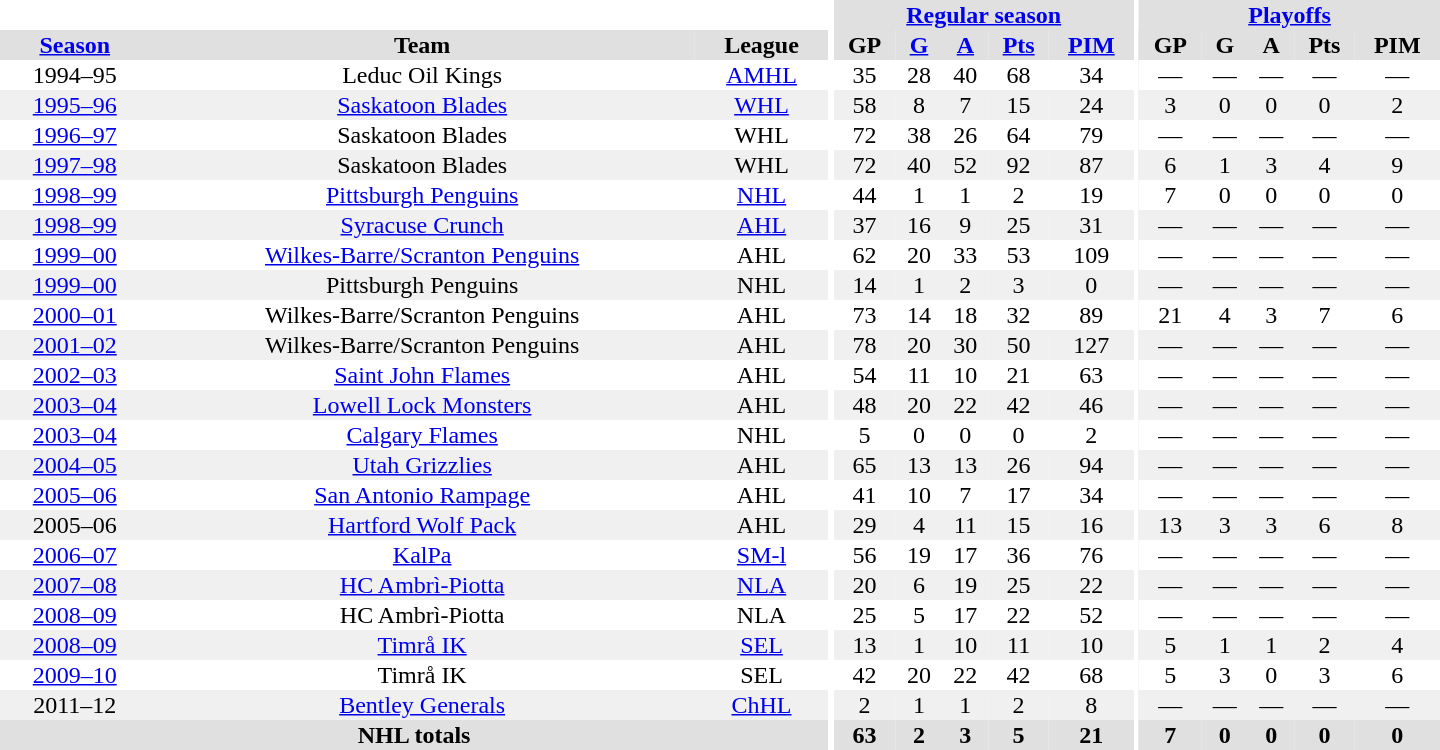<table border="0" cellpadding="1" cellspacing="0" style="text-align:center; width:60em">
<tr bgcolor="#e0e0e0">
<th colspan="3" bgcolor="#ffffff"></th>
<th rowspan="99" bgcolor="#ffffff"></th>
<th colspan="5"><a href='#'>Regular season</a></th>
<th rowspan="99" bgcolor="#ffffff"></th>
<th colspan="5"><a href='#'>Playoffs</a></th>
</tr>
<tr bgcolor="#e0e0e0">
<th><a href='#'>Season</a></th>
<th>Team</th>
<th>League</th>
<th>GP</th>
<th><a href='#'>G</a></th>
<th><a href='#'>A</a></th>
<th><a href='#'>Pts</a></th>
<th><a href='#'>PIM</a></th>
<th>GP</th>
<th>G</th>
<th>A</th>
<th>Pts</th>
<th>PIM</th>
</tr>
<tr>
<td>1994–95</td>
<td>Leduc Oil Kings</td>
<td><a href='#'>AMHL</a></td>
<td>35</td>
<td>28</td>
<td>40</td>
<td>68</td>
<td>34</td>
<td>—</td>
<td>—</td>
<td>—</td>
<td>—</td>
<td>—</td>
</tr>
<tr bgcolor="#f0f0f0">
<td><a href='#'>1995–96</a></td>
<td><a href='#'>Saskatoon Blades</a></td>
<td><a href='#'>WHL</a></td>
<td>58</td>
<td>8</td>
<td>7</td>
<td>15</td>
<td>24</td>
<td>3</td>
<td>0</td>
<td>0</td>
<td>0</td>
<td>2</td>
</tr>
<tr>
<td><a href='#'>1996–97</a></td>
<td>Saskatoon Blades</td>
<td>WHL</td>
<td>72</td>
<td>38</td>
<td>26</td>
<td>64</td>
<td>79</td>
<td>—</td>
<td>—</td>
<td>—</td>
<td>—</td>
<td>—</td>
</tr>
<tr bgcolor="#f0f0f0">
<td><a href='#'>1997–98</a></td>
<td>Saskatoon Blades</td>
<td>WHL</td>
<td>72</td>
<td>40</td>
<td>52</td>
<td>92</td>
<td>87</td>
<td>6</td>
<td>1</td>
<td>3</td>
<td>4</td>
<td>9</td>
</tr>
<tr>
<td><a href='#'>1998–99</a></td>
<td><a href='#'>Pittsburgh Penguins</a></td>
<td><a href='#'>NHL</a></td>
<td>44</td>
<td>1</td>
<td>1</td>
<td>2</td>
<td>19</td>
<td>7</td>
<td>0</td>
<td>0</td>
<td>0</td>
<td>0</td>
</tr>
<tr bgcolor="#f0f0f0">
<td><a href='#'>1998–99</a></td>
<td><a href='#'>Syracuse Crunch</a></td>
<td><a href='#'>AHL</a></td>
<td>37</td>
<td>16</td>
<td>9</td>
<td>25</td>
<td>31</td>
<td>—</td>
<td>—</td>
<td>—</td>
<td>—</td>
<td>—</td>
</tr>
<tr>
<td><a href='#'>1999–00</a></td>
<td><a href='#'>Wilkes-Barre/Scranton Penguins</a></td>
<td>AHL</td>
<td>62</td>
<td>20</td>
<td>33</td>
<td>53</td>
<td>109</td>
<td>—</td>
<td>—</td>
<td>—</td>
<td>—</td>
<td>—</td>
</tr>
<tr bgcolor="#f0f0f0">
<td><a href='#'>1999–00</a></td>
<td>Pittsburgh Penguins</td>
<td>NHL</td>
<td>14</td>
<td>1</td>
<td>2</td>
<td>3</td>
<td>0</td>
<td>—</td>
<td>—</td>
<td>—</td>
<td>—</td>
<td>—</td>
</tr>
<tr>
<td><a href='#'>2000–01</a></td>
<td>Wilkes-Barre/Scranton Penguins</td>
<td>AHL</td>
<td>73</td>
<td>14</td>
<td>18</td>
<td>32</td>
<td>89</td>
<td>21</td>
<td>4</td>
<td>3</td>
<td>7</td>
<td>6</td>
</tr>
<tr bgcolor="#f0f0f0">
<td><a href='#'>2001–02</a></td>
<td>Wilkes-Barre/Scranton Penguins</td>
<td>AHL</td>
<td>78</td>
<td>20</td>
<td>30</td>
<td>50</td>
<td>127</td>
<td>—</td>
<td>—</td>
<td>—</td>
<td>—</td>
<td>—</td>
</tr>
<tr>
<td><a href='#'>2002–03</a></td>
<td><a href='#'>Saint John Flames</a></td>
<td>AHL</td>
<td>54</td>
<td>11</td>
<td>10</td>
<td>21</td>
<td>63</td>
<td>—</td>
<td>—</td>
<td>—</td>
<td>—</td>
<td>—</td>
</tr>
<tr bgcolor="#f0f0f0">
<td><a href='#'>2003–04</a></td>
<td><a href='#'>Lowell Lock Monsters</a></td>
<td>AHL</td>
<td>48</td>
<td>20</td>
<td>22</td>
<td>42</td>
<td>46</td>
<td>—</td>
<td>—</td>
<td>—</td>
<td>—</td>
<td>—</td>
</tr>
<tr>
<td><a href='#'>2003–04</a></td>
<td><a href='#'>Calgary Flames</a></td>
<td>NHL</td>
<td>5</td>
<td>0</td>
<td>0</td>
<td>0</td>
<td>2</td>
<td>—</td>
<td>—</td>
<td>—</td>
<td>—</td>
<td>—</td>
</tr>
<tr bgcolor="#f0f0f0">
<td><a href='#'>2004–05</a></td>
<td><a href='#'>Utah Grizzlies</a></td>
<td>AHL</td>
<td>65</td>
<td>13</td>
<td>13</td>
<td>26</td>
<td>94</td>
<td>—</td>
<td>—</td>
<td>—</td>
<td>—</td>
<td>—</td>
</tr>
<tr>
<td><a href='#'>2005–06</a></td>
<td><a href='#'>San Antonio Rampage</a></td>
<td>AHL</td>
<td>41</td>
<td>10</td>
<td>7</td>
<td>17</td>
<td>34</td>
<td>—</td>
<td>—</td>
<td>—</td>
<td>—</td>
<td>—</td>
</tr>
<tr bgcolor="#f0f0f0">
<td>2005–06</td>
<td><a href='#'>Hartford Wolf Pack</a></td>
<td>AHL</td>
<td>29</td>
<td>4</td>
<td>11</td>
<td>15</td>
<td>16</td>
<td>13</td>
<td>3</td>
<td>3</td>
<td>6</td>
<td>8</td>
</tr>
<tr>
<td><a href='#'>2006–07</a></td>
<td><a href='#'>KalPa</a></td>
<td><a href='#'>SM-l</a></td>
<td>56</td>
<td>19</td>
<td>17</td>
<td>36</td>
<td>76</td>
<td>—</td>
<td>—</td>
<td>—</td>
<td>—</td>
<td>—</td>
</tr>
<tr bgcolor="#f0f0f0">
<td><a href='#'>2007–08</a></td>
<td><a href='#'>HC Ambrì-Piotta</a></td>
<td><a href='#'>NLA</a></td>
<td>20</td>
<td>6</td>
<td>19</td>
<td>25</td>
<td>22</td>
<td>—</td>
<td>—</td>
<td>—</td>
<td>—</td>
<td>—</td>
</tr>
<tr>
<td><a href='#'>2008–09</a></td>
<td>HC Ambrì-Piotta</td>
<td>NLA</td>
<td>25</td>
<td>5</td>
<td>17</td>
<td>22</td>
<td>52</td>
<td>—</td>
<td>—</td>
<td>—</td>
<td>—</td>
<td>—</td>
</tr>
<tr bgcolor="#f0f0f0">
<td><a href='#'>2008–09</a></td>
<td><a href='#'>Timrå IK</a></td>
<td><a href='#'>SEL</a></td>
<td>13</td>
<td>1</td>
<td>10</td>
<td>11</td>
<td>10</td>
<td>5</td>
<td>1</td>
<td>1</td>
<td>2</td>
<td>4</td>
</tr>
<tr>
<td><a href='#'>2009–10</a></td>
<td>Timrå IK</td>
<td>SEL</td>
<td>42</td>
<td>20</td>
<td>22</td>
<td>42</td>
<td>68</td>
<td>5</td>
<td>3</td>
<td>0</td>
<td>3</td>
<td>6</td>
</tr>
<tr bgcolor="#f0f0f0">
<td>2011–12</td>
<td><a href='#'>Bentley Generals</a></td>
<td><a href='#'>ChHL</a></td>
<td>2</td>
<td>1</td>
<td>1</td>
<td>2</td>
<td>8</td>
<td>—</td>
<td>—</td>
<td>—</td>
<td>—</td>
<td>—</td>
</tr>
<tr bgcolor="#e0e0e0">
<th colspan="3">NHL totals</th>
<th>63</th>
<th>2</th>
<th>3</th>
<th>5</th>
<th>21</th>
<th>7</th>
<th>0</th>
<th>0</th>
<th>0</th>
<th>0</th>
</tr>
</table>
